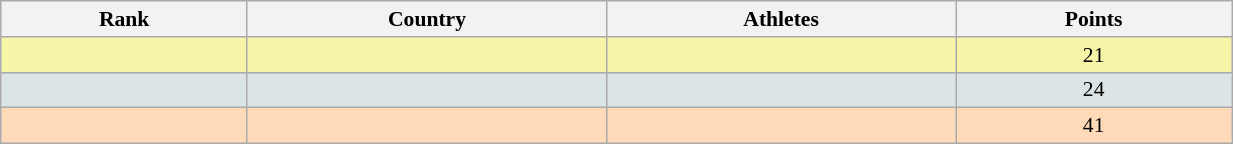<table class="wikitable" width=65% style="font-size:90%; text-align:center;">
<tr>
<th>Rank</th>
<th>Country</th>
<th>Athletes</th>
<th>Points</th>
</tr>
<tr bgcolor="#F7F6A8">
<td></td>
<td align=left></td>
<td></td>
<td>21</td>
</tr>
<tr bgcolor="#DCE5E5">
<td></td>
<td align=left></td>
<td></td>
<td>24</td>
</tr>
<tr bgcolor="#FFDAB9">
<td></td>
<td align=left></td>
<td></td>
<td>41</td>
</tr>
</table>
